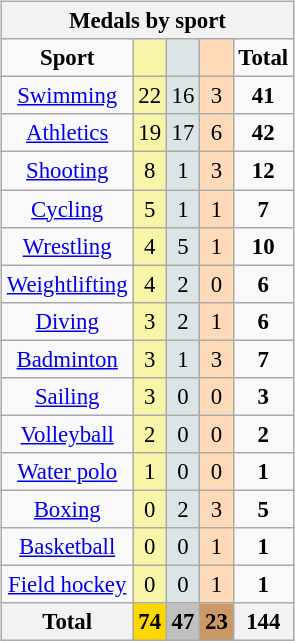<table class="wikitable" style="font-size:95%; float:right;">
<tr style="background:#efefef;">
<th colspan=7>Medals by sport</th>
</tr>
<tr align=center>
<td><strong>Sport</strong></td>
<td style="background:#f7f6a8;"></td>
<td style="background:#dce5e5;"></td>
<td style="background:#ffdab9;"></td>
<td><strong>Total</strong></td>
</tr>
<tr align=center>
<td><a href='#'>Swimming</a></td>
<td style="background:#F7F6A8;">22</td>
<td style="background:#DCE5E5;">16</td>
<td style="background:#FFDAB9;">3</td>
<td><strong>41</strong></td>
</tr>
<tr align=center>
<td><a href='#'>Athletics</a></td>
<td style="background:#F7F6A8;">19</td>
<td style="background:#DCE5E5;">17</td>
<td style="background:#FFDAB9;">6</td>
<td><strong>42</strong></td>
</tr>
<tr align=center>
<td><a href='#'>Shooting</a></td>
<td style="background:#F7F6A8;">8</td>
<td style="background:#DCE5E5;">1</td>
<td style="background:#FFDAB9;">3</td>
<td><strong>12</strong></td>
</tr>
<tr align=center>
<td><a href='#'>Cycling</a></td>
<td style="background:#F7F6A8;">5</td>
<td style="background:#DCE5E5;">1</td>
<td style="background:#FFDAB9;">1</td>
<td><strong>7</strong></td>
</tr>
<tr align=center>
<td><a href='#'>Wrestling</a></td>
<td style="background:#F7F6A8;">4</td>
<td style="background:#DCE5E5;">5</td>
<td style="background:#FFDAB9;">1</td>
<td><strong>10</strong></td>
</tr>
<tr align=center>
<td><a href='#'>Weightlifting</a></td>
<td style="background:#F7F6A8;">4</td>
<td style="background:#DCE5E5;">2</td>
<td style="background:#FFDAB9;">0</td>
<td><strong>6</strong></td>
</tr>
<tr align=center>
<td><a href='#'>Diving</a></td>
<td style="background:#F7F6A8;">3</td>
<td style="background:#DCE5E5;">2</td>
<td style="background:#FFDAB9;">1</td>
<td><strong>6</strong></td>
</tr>
<tr align=center>
<td><a href='#'>Badminton</a></td>
<td style="background:#F7F6A8;">3</td>
<td style="background:#DCE5E5;">1</td>
<td style="background:#FFDAB9;">3</td>
<td><strong>7</strong></td>
</tr>
<tr align=center>
<td><a href='#'>Sailing</a></td>
<td style="background:#F7F6A8;">3</td>
<td style="background:#DCE5E5;">0</td>
<td style="background:#FFDAB9;">0</td>
<td><strong>3</strong></td>
</tr>
<tr align=center>
<td><a href='#'>Volleyball</a></td>
<td style="background:#F7F6A8;">2</td>
<td style="background:#DCE5E5;">0</td>
<td style="background:#FFDAB9;">0</td>
<td><strong>2</strong></td>
</tr>
<tr align=center>
<td><a href='#'>Water polo</a></td>
<td style="background:#F7F6A8;">1</td>
<td style="background:#DCE5E5;">0</td>
<td style="background:#FFDAB9;">0</td>
<td><strong>1</strong></td>
</tr>
<tr align=center>
<td><a href='#'>Boxing</a></td>
<td style="background:#F7F6A8;">0</td>
<td style="background:#DCE5E5;">2</td>
<td style="background:#FFDAB9;">3</td>
<td><strong>5</strong></td>
</tr>
<tr align=center>
<td><a href='#'>Basketball</a></td>
<td style="background:#F7F6A8;">0</td>
<td style="background:#DCE5E5;">0</td>
<td style="background:#FFDAB9;">1</td>
<td><strong>1</strong></td>
</tr>
<tr align=center>
<td><a href='#'>Field hockey</a></td>
<td style="background:#F7F6A8;">0</td>
<td style="background:#DCE5E5;">0</td>
<td style="background:#FFDAB9;">1</td>
<td><strong>1</strong></td>
</tr>
<tr align=center>
<th>Total</th>
<th style="background:gold;">74</th>
<th style="background:silver;">47</th>
<th style="background:#c96;">23</th>
<th>144</th>
</tr>
</table>
